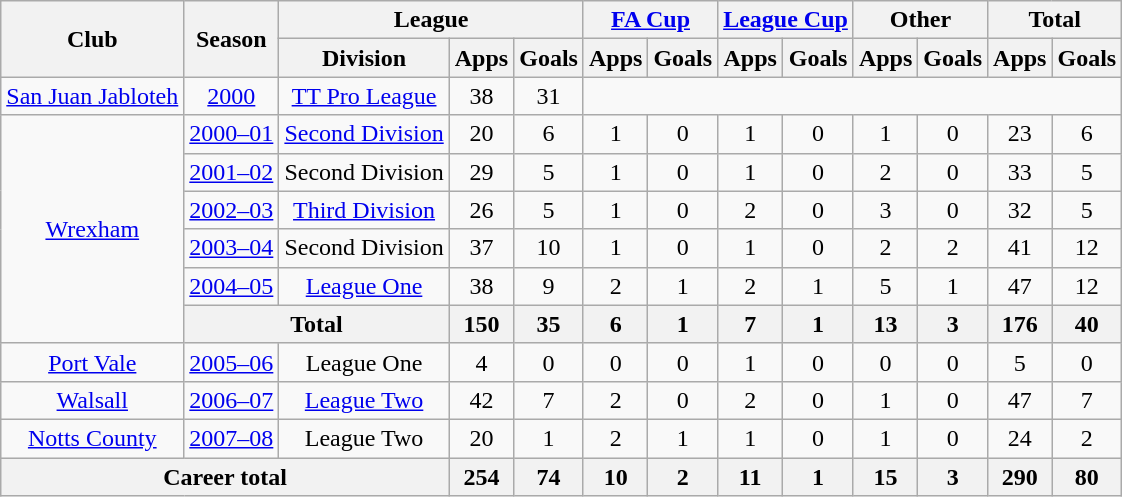<table class="wikitable" style="text-align:center">
<tr>
<th rowspan="2">Club</th>
<th rowspan="2">Season</th>
<th colspan="3">League</th>
<th colspan="2"><a href='#'>FA Cup</a></th>
<th colspan="2"><a href='#'>League Cup</a></th>
<th colspan="2">Other</th>
<th colspan="2">Total</th>
</tr>
<tr>
<th>Division</th>
<th>Apps</th>
<th>Goals</th>
<th>Apps</th>
<th>Goals</th>
<th>Apps</th>
<th>Goals</th>
<th>Apps</th>
<th>Goals</th>
<th>Apps</th>
<th>Goals</th>
</tr>
<tr>
<td><a href='#'>San Juan Jabloteh</a></td>
<td><a href='#'>2000</a></td>
<td><a href='#'>TT Pro League</a></td>
<td>38</td>
<td>31</td>
</tr>
<tr>
<td rowspan="6"><a href='#'>Wrexham</a></td>
<td><a href='#'>2000–01</a></td>
<td><a href='#'>Second Division</a></td>
<td>20</td>
<td>6</td>
<td>1</td>
<td>0</td>
<td>1</td>
<td>0</td>
<td>1</td>
<td>0</td>
<td>23</td>
<td>6</td>
</tr>
<tr>
<td><a href='#'>2001–02</a></td>
<td>Second Division</td>
<td>29</td>
<td>5</td>
<td>1</td>
<td>0</td>
<td>1</td>
<td>0</td>
<td>2</td>
<td>0</td>
<td>33</td>
<td>5</td>
</tr>
<tr>
<td><a href='#'>2002–03</a></td>
<td><a href='#'>Third Division</a></td>
<td>26</td>
<td>5</td>
<td>1</td>
<td>0</td>
<td>2</td>
<td>0</td>
<td>3</td>
<td>0</td>
<td>32</td>
<td>5</td>
</tr>
<tr>
<td><a href='#'>2003–04</a></td>
<td>Second Division</td>
<td>37</td>
<td>10</td>
<td>1</td>
<td>0</td>
<td>1</td>
<td>0</td>
<td>2</td>
<td>2</td>
<td>41</td>
<td>12</td>
</tr>
<tr>
<td><a href='#'>2004–05</a></td>
<td><a href='#'>League One</a></td>
<td>38</td>
<td>9</td>
<td>2</td>
<td>1</td>
<td>2</td>
<td>1</td>
<td>5</td>
<td>1</td>
<td>47</td>
<td>12</td>
</tr>
<tr>
<th colspan="2">Total</th>
<th>150</th>
<th>35</th>
<th>6</th>
<th>1</th>
<th>7</th>
<th>1</th>
<th>13</th>
<th>3</th>
<th>176</th>
<th>40</th>
</tr>
<tr>
<td><a href='#'>Port Vale</a></td>
<td><a href='#'>2005–06</a></td>
<td>League One</td>
<td>4</td>
<td>0</td>
<td>0</td>
<td>0</td>
<td>1</td>
<td>0</td>
<td>0</td>
<td>0</td>
<td>5</td>
<td>0</td>
</tr>
<tr>
<td><a href='#'>Walsall</a></td>
<td><a href='#'>2006–07</a></td>
<td><a href='#'>League Two</a></td>
<td>42</td>
<td>7</td>
<td>2</td>
<td>0</td>
<td>2</td>
<td>0</td>
<td>1</td>
<td>0</td>
<td>47</td>
<td>7</td>
</tr>
<tr>
<td><a href='#'>Notts County</a></td>
<td><a href='#'>2007–08</a></td>
<td>League Two</td>
<td>20</td>
<td>1</td>
<td>2</td>
<td>1</td>
<td>1</td>
<td>0</td>
<td>1</td>
<td>0</td>
<td>24</td>
<td>2</td>
</tr>
<tr>
<th colspan="3">Career total</th>
<th>254</th>
<th>74</th>
<th>10</th>
<th>2</th>
<th>11</th>
<th>1</th>
<th>15</th>
<th>3</th>
<th>290</th>
<th>80</th>
</tr>
</table>
